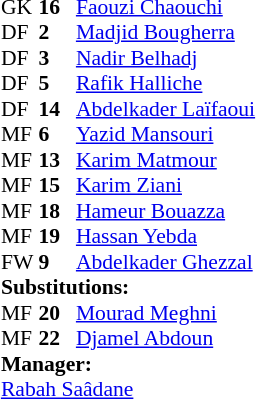<table style="font-size: 90%" cellspacing="0" cellpadding="0" align="center">
<tr>
<th width=25></th>
<th width=25></th>
</tr>
<tr>
<td>GK</td>
<td><strong>16</strong></td>
<td><a href='#'>Faouzi Chaouchi</a></td>
</tr>
<tr>
<td>DF</td>
<td><strong>2</strong></td>
<td><a href='#'>Madjid Bougherra</a></td>
</tr>
<tr>
<td>DF</td>
<td><strong>3</strong></td>
<td><a href='#'>Nadir Belhadj</a></td>
</tr>
<tr>
<td>DF</td>
<td><strong>5</strong></td>
<td><a href='#'>Rafik Halliche</a></td>
</tr>
<tr>
<td>DF</td>
<td><strong>14</strong></td>
<td><a href='#'>Abdelkader Laïfaoui</a></td>
<td></td>
</tr>
<tr>
<td>MF</td>
<td><strong>6</strong></td>
<td><a href='#'>Yazid Mansouri</a></td>
</tr>
<tr>
<td>MF</td>
<td><strong>13</strong></td>
<td><a href='#'>Karim Matmour</a></td>
<td></td>
<td></td>
</tr>
<tr>
<td>MF</td>
<td><strong>15</strong></td>
<td><a href='#'>Karim Ziani</a></td>
</tr>
<tr>
<td>MF</td>
<td><strong>18</strong></td>
<td><a href='#'>Hameur Bouazza</a></td>
<td></td>
<td></td>
</tr>
<tr>
<td>MF</td>
<td><strong>19</strong></td>
<td><a href='#'>Hassan Yebda</a></td>
</tr>
<tr>
<td>FW</td>
<td><strong>9</strong></td>
<td><a href='#'>Abdelkader Ghezzal</a></td>
</tr>
<tr>
<td colspan=3><strong>Substitutions:</strong></td>
</tr>
<tr>
<td>MF</td>
<td><strong>20</strong></td>
<td><a href='#'>Mourad Meghni</a></td>
<td></td>
<td></td>
</tr>
<tr>
<td>MF</td>
<td><strong>22</strong></td>
<td><a href='#'>Djamel Abdoun</a></td>
<td></td>
<td></td>
</tr>
<tr>
<td colspan=3><strong>Manager:</strong></td>
</tr>
<tr>
<td colspan=4><a href='#'>Rabah Saâdane</a></td>
</tr>
</table>
